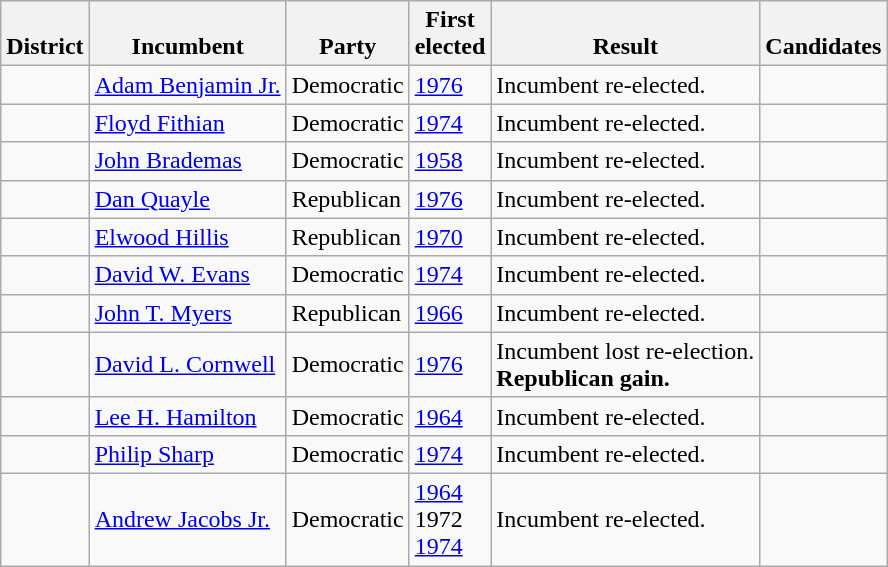<table class=wikitable>
<tr valign=bottom>
<th>District</th>
<th>Incumbent</th>
<th>Party</th>
<th>First<br>elected</th>
<th>Result</th>
<th>Candidates</th>
</tr>
<tr>
<td></td>
<td><a href='#'>Adam Benjamin Jr.</a></td>
<td>Democratic</td>
<td><a href='#'>1976</a></td>
<td>Incumbent re-elected.</td>
<td nowrap></td>
</tr>
<tr>
<td></td>
<td><a href='#'>Floyd Fithian</a></td>
<td>Democratic</td>
<td><a href='#'>1974</a></td>
<td>Incumbent re-elected.</td>
<td nowrap></td>
</tr>
<tr>
<td></td>
<td><a href='#'>John Brademas</a></td>
<td>Democratic</td>
<td><a href='#'>1958</a></td>
<td>Incumbent re-elected.</td>
<td nowrap></td>
</tr>
<tr>
<td></td>
<td><a href='#'>Dan Quayle</a></td>
<td>Republican</td>
<td><a href='#'>1976</a></td>
<td>Incumbent re-elected.</td>
<td nowrap></td>
</tr>
<tr>
<td></td>
<td><a href='#'>Elwood Hillis</a></td>
<td>Republican</td>
<td><a href='#'>1970</a></td>
<td>Incumbent re-elected.</td>
<td nowrap></td>
</tr>
<tr>
<td></td>
<td><a href='#'>David W. Evans</a></td>
<td>Democratic</td>
<td><a href='#'>1974</a></td>
<td>Incumbent re-elected.</td>
<td nowrap></td>
</tr>
<tr>
<td></td>
<td><a href='#'>John T. Myers</a></td>
<td>Republican</td>
<td><a href='#'>1966</a></td>
<td>Incumbent re-elected.</td>
<td nowrap></td>
</tr>
<tr>
<td></td>
<td><a href='#'>David L. Cornwell</a></td>
<td>Democratic</td>
<td><a href='#'>1976</a></td>
<td>Incumbent lost re-election.<br><strong>Republican gain.</strong></td>
<td nowrap></td>
</tr>
<tr>
<td></td>
<td><a href='#'>Lee H. Hamilton</a></td>
<td>Democratic</td>
<td><a href='#'>1964</a></td>
<td>Incumbent re-elected.</td>
<td nowrap></td>
</tr>
<tr>
<td></td>
<td><a href='#'>Philip Sharp</a></td>
<td>Democratic</td>
<td><a href='#'>1974</a></td>
<td>Incumbent re-elected.</td>
<td nowrap></td>
</tr>
<tr>
<td></td>
<td><a href='#'>Andrew Jacobs Jr.</a></td>
<td>Democratic</td>
<td><a href='#'>1964</a><br>1972 <br><a href='#'>1974</a></td>
<td>Incumbent re-elected.</td>
<td nowrap></td>
</tr>
</table>
